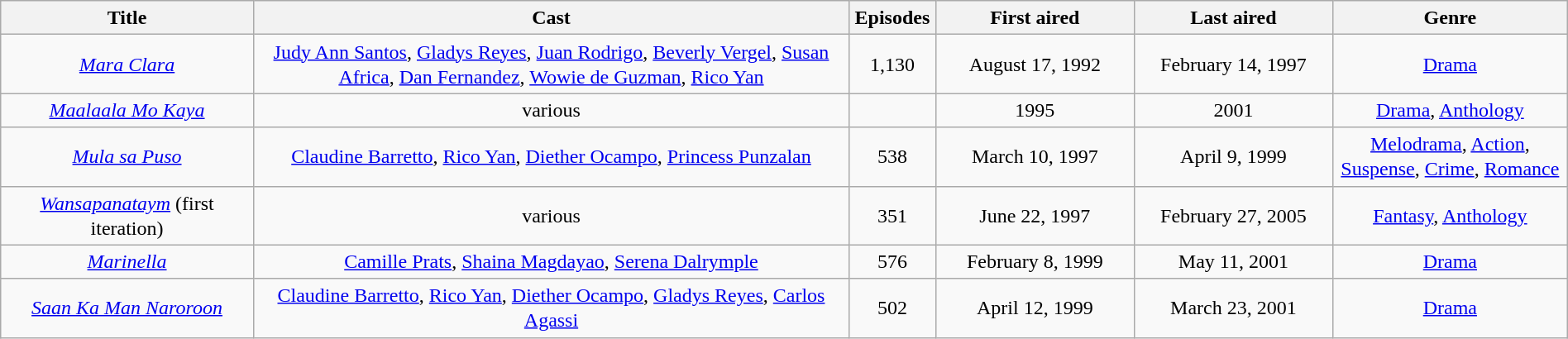<table class="wikitable sortable" style="text-align:center; font-size:100%; line-height:20px;" width="100%">
<tr>
<th style="width:14%;">Title</th>
<th style="width:33%;">Cast</th>
<th style="width:01%;">Episodes</th>
<th style="width:11%;">First aired</th>
<th style="width:11%;">Last aired</th>
<th style="width:13%;">Genre</th>
</tr>
<tr>
<td><em><a href='#'>Mara Clara</a></em></td>
<td><a href='#'>Judy Ann Santos</a>, <a href='#'>Gladys Reyes</a>, <a href='#'>Juan Rodrigo</a>, <a href='#'>Beverly Vergel</a>, <a href='#'>Susan Africa</a>, <a href='#'>Dan Fernandez</a>, <a href='#'>Wowie de Guzman</a>, <a href='#'>Rico Yan</a></td>
<td>1,130</td>
<td>August 17, 1992</td>
<td>February 14, 1997</td>
<td><a href='#'>Drama</a></td>
</tr>
<tr>
<td><em><a href='#'>Maalaala Mo Kaya</a></em></td>
<td>various</td>
<td></td>
<td>1995</td>
<td>2001</td>
<td><a href='#'>Drama</a>, <a href='#'>Anthology</a></td>
</tr>
<tr>
<td><em><a href='#'>Mula sa Puso</a></em></td>
<td><a href='#'>Claudine Barretto</a>, <a href='#'>Rico Yan</a>, <a href='#'>Diether Ocampo</a>, <a href='#'>Princess Punzalan</a></td>
<td>538</td>
<td>March 10, 1997</td>
<td>April 9, 1999</td>
<td><a href='#'>Melodrama</a>, <a href='#'>Action</a>, <a href='#'>Suspense</a>, <a href='#'>Crime</a>, <a href='#'>Romance</a></td>
</tr>
<tr>
<td><em><a href='#'>Wansapanataym</a></em> (first iteration)</td>
<td>various</td>
<td>351</td>
<td>June 22, 1997</td>
<td>February 27, 2005</td>
<td><a href='#'>Fantasy</a>, <a href='#'>Anthology</a></td>
</tr>
<tr>
<td><em><a href='#'>Marinella</a></em></td>
<td><a href='#'>Camille Prats</a>, <a href='#'>Shaina Magdayao</a>, <a href='#'>Serena Dalrymple</a></td>
<td>576</td>
<td>February 8, 1999</td>
<td>May 11, 2001</td>
<td><a href='#'>Drama</a></td>
</tr>
<tr>
<td><em><a href='#'>Saan Ka Man Naroroon</a></em></td>
<td><a href='#'>Claudine Barretto</a>, <a href='#'>Rico Yan</a>, <a href='#'>Diether Ocampo</a>, <a href='#'>Gladys Reyes</a>, <a href='#'>Carlos Agassi</a></td>
<td>502</td>
<td>April 12, 1999</td>
<td>March 23, 2001</td>
<td><a href='#'>Drama</a></td>
</tr>
</table>
